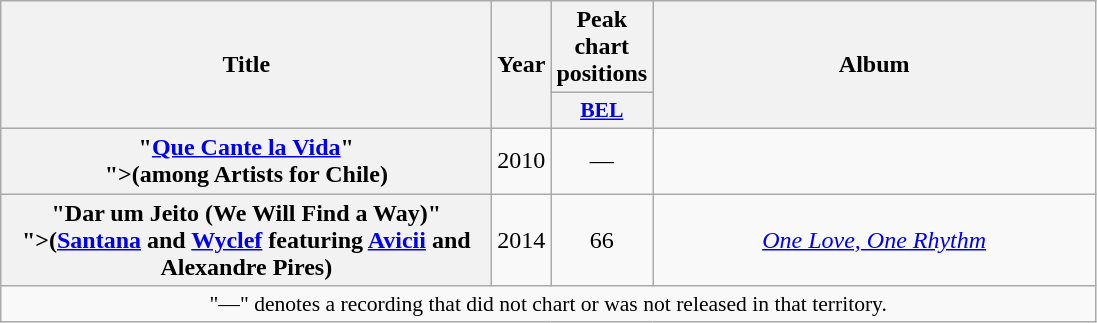<table class="wikitable plainrowheaders" style="text-align:center;" border="1">
<tr>
<th scope="col" rowspan="2" style="width:20em;">Title</th>
<th scope="col" rowspan="2">Year</th>
<th scope="col" colspan="1">Peak chart positions</th>
<th scope="col" rowspan="2" style="width:18em;">Album</th>
</tr>
<tr>
<th scope="col" style="width:2.5em;font-size:90%;"><a href='#'>BEL</a><br></th>
</tr>
<tr>
<th scope="row">"<a href='#'>Que Cante la Vida</a>"<br><span>">(among Artists for Chile)</span></th>
<td>2010</td>
<td>—</td>
<td></td>
</tr>
<tr>
<th scope="row">"Dar um Jeito (We Will Find a Way)"<br><span>">(<a href='#'>Santana</a> and <a href='#'>Wyclef</a> featuring <a href='#'>Avicii</a> and Alexandre Pires)</span></th>
<td>2014</td>
<td>66</td>
<td><em><a href='#'>One Love, One Rhythm</a></em></td>
</tr>
<tr>
<td colspan="4" style="font-size:90%">"—" denotes a recording that did not chart or was not released in that territory.</td>
</tr>
</table>
